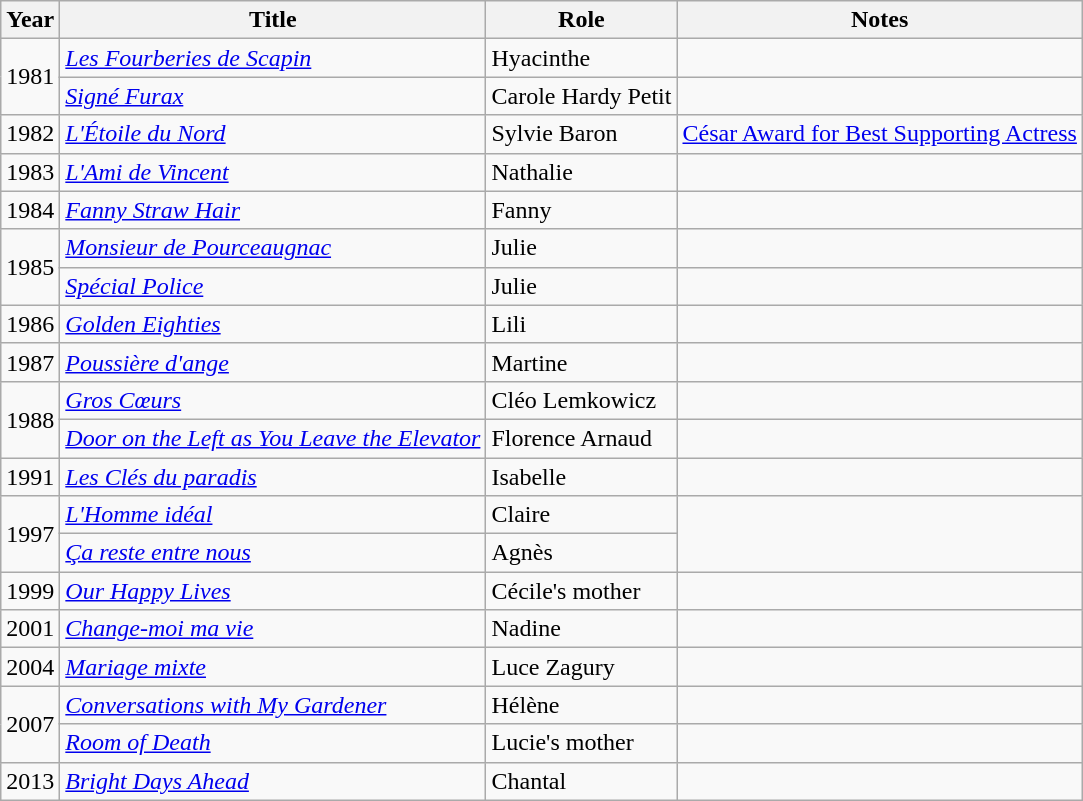<table class="wikitable">
<tr>
<th>Year</th>
<th>Title</th>
<th>Role</th>
<th>Notes</th>
</tr>
<tr>
<td rowspan="2">1981</td>
<td><em><a href='#'>Les Fourberies de Scapin</a></em></td>
<td>Hyacinthe</td>
<td></td>
</tr>
<tr>
<td><em><a href='#'>Signé Furax</a></em></td>
<td>Carole Hardy Petit</td>
<td></td>
</tr>
<tr>
<td>1982</td>
<td><em><a href='#'>L'Étoile du Nord</a></em></td>
<td>Sylvie Baron</td>
<td><a href='#'>César Award for Best Supporting Actress</a></td>
</tr>
<tr>
<td>1983</td>
<td><em><a href='#'>L'Ami de Vincent</a></em></td>
<td>Nathalie</td>
<td></td>
</tr>
<tr>
<td>1984</td>
<td><em><a href='#'>Fanny Straw Hair</a></em></td>
<td>Fanny</td>
<td></td>
</tr>
<tr>
<td rowspan="2">1985</td>
<td><em><a href='#'>Monsieur de Pourceaugnac</a></em></td>
<td>Julie</td>
<td></td>
</tr>
<tr>
<td><em><a href='#'>Spécial Police</a></em></td>
<td>Julie</td>
</tr>
<tr>
<td>1986</td>
<td><em><a href='#'>Golden Eighties</a></em></td>
<td>Lili</td>
<td></td>
</tr>
<tr>
<td>1987</td>
<td><em><a href='#'>Poussière d'ange</a></em></td>
<td>Martine</td>
<td></td>
</tr>
<tr>
<td rowspan="2">1988</td>
<td><em><a href='#'>Gros Cœurs</a></em></td>
<td>Cléo Lemkowicz</td>
<td></td>
</tr>
<tr>
<td><em><a href='#'>Door on the Left as You Leave the Elevator</a></em></td>
<td>Florence Arnaud</td>
</tr>
<tr>
<td>1991</td>
<td><em><a href='#'>Les Clés du paradis</a></em></td>
<td>Isabelle</td>
<td></td>
</tr>
<tr>
<td rowspan="2">1997</td>
<td><em><a href='#'>L'Homme idéal</a></em></td>
<td>Claire</td>
</tr>
<tr>
<td><em><a href='#'>Ça reste entre nous</a></em></td>
<td>Agnès</td>
</tr>
<tr>
<td>1999</td>
<td><em><a href='#'>Our Happy Lives</a></em></td>
<td>Cécile's mother</td>
<td></td>
</tr>
<tr>
<td>2001</td>
<td><em><a href='#'>Change-moi ma vie</a></em></td>
<td>Nadine</td>
<td></td>
</tr>
<tr>
<td>2004</td>
<td><em><a href='#'>Mariage mixte</a></em></td>
<td>Luce Zagury</td>
<td></td>
</tr>
<tr>
<td rowspan="2">2007</td>
<td><em><a href='#'>Conversations with My Gardener</a></em></td>
<td>Hélène</td>
<td></td>
</tr>
<tr>
<td><em><a href='#'>Room of Death</a></em></td>
<td>Lucie's mother</td>
</tr>
<tr>
<td>2013</td>
<td><em><a href='#'>Bright Days Ahead</a></em></td>
<td>Chantal</td>
<td></td>
</tr>
</table>
